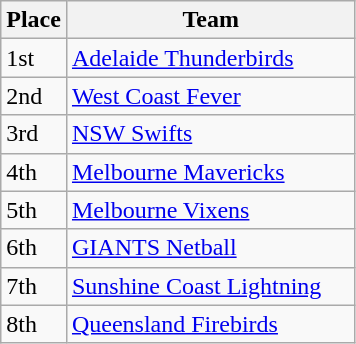<table class=wikitable style=text-align:left>
<tr>
<th width=35>Place</th>
<th width=185>Team</th>
</tr>
<tr>
<td style=text-align:left>1st</td>
<td> <a href='#'>Adelaide Thunderbirds</a></td>
</tr>
<tr>
<td style=text-align:left>2nd</td>
<td> <a href='#'>West Coast Fever</a></td>
</tr>
<tr>
<td style=text-align:left>3rd</td>
<td> <a href='#'>NSW Swifts</a></td>
</tr>
<tr>
<td style=text-align:left>4th</td>
<td> <a href='#'>Melbourne Mavericks</a></td>
</tr>
<tr>
<td style=text-align:left>5th</td>
<td> <a href='#'>Melbourne Vixens</a></td>
</tr>
<tr>
<td style=text-align:left>6th</td>
<td> <a href='#'>GIANTS Netball</a></td>
</tr>
<tr>
<td style=text-align:left>7th</td>
<td> <a href='#'>Sunshine Coast Lightning</a></td>
</tr>
<tr>
<td style=text-align:left>8th</td>
<td> <a href='#'>Queensland Firebirds</a></td>
</tr>
</table>
